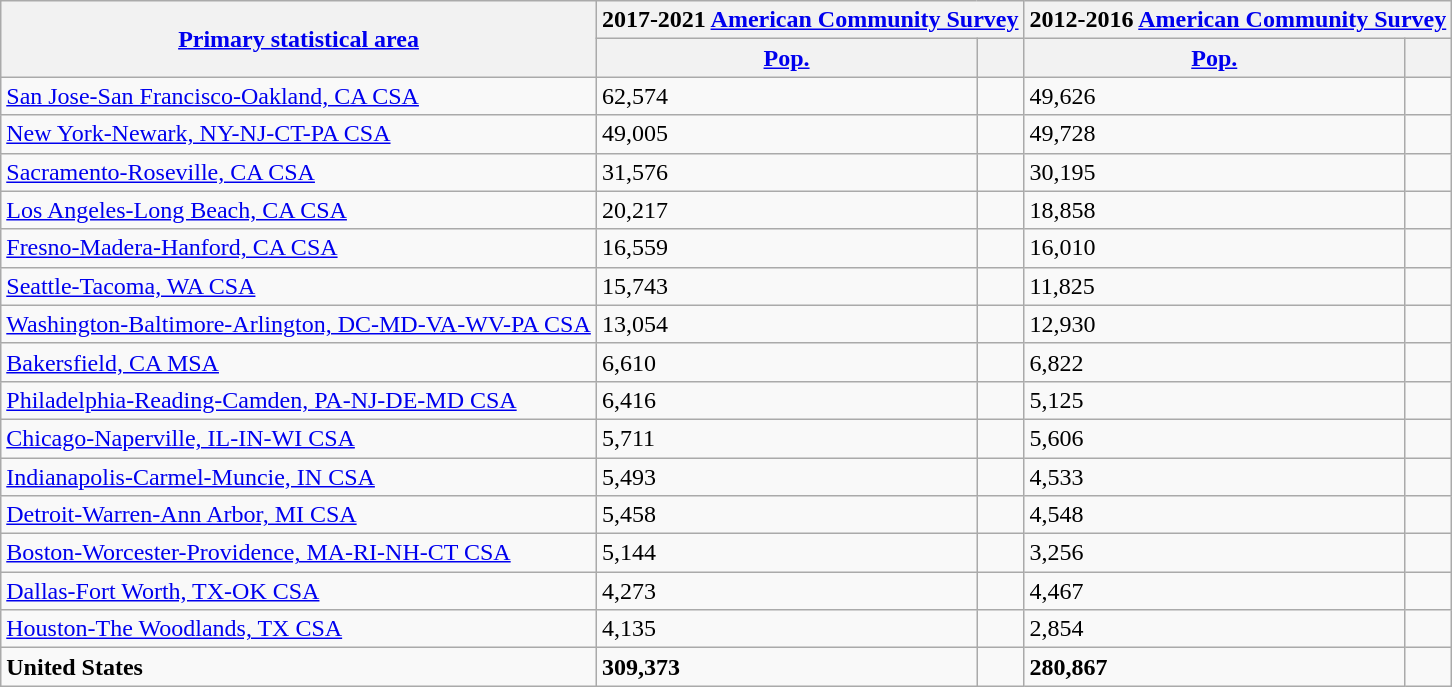<table class="wikitable collapsible sortable">
<tr>
<th rowspan="2"><a href='#'>Primary statistical area</a></th>
<th colspan="2">2017-2021 <a href='#'>American Community Survey</a></th>
<th colspan="2">2012-2016 <a href='#'>American Community Survey</a></th>
</tr>
<tr>
<th><a href='#'>Pop.</a></th>
<th></th>
<th><a href='#'>Pop.</a></th>
<th></th>
</tr>
<tr>
<td> <a href='#'>San Jose-San Francisco-Oakland, CA CSA</a></td>
<td>62,574</td>
<td></td>
<td>49,626</td>
<td></td>
</tr>
<tr>
<td> <a href='#'>New York-Newark, NY-NJ-CT-PA CSA</a></td>
<td>49,005</td>
<td></td>
<td>49,728</td>
<td></td>
</tr>
<tr>
<td> <a href='#'>Sacramento-Roseville, CA CSA</a></td>
<td>31,576</td>
<td></td>
<td>30,195</td>
<td></td>
</tr>
<tr>
<td> <a href='#'>Los Angeles-Long Beach, CA CSA</a></td>
<td>20,217</td>
<td></td>
<td>18,858</td>
<td></td>
</tr>
<tr>
<td> <a href='#'>Fresno-Madera-Hanford, CA CSA</a></td>
<td>16,559</td>
<td></td>
<td>16,010</td>
<td></td>
</tr>
<tr>
<td> <a href='#'>Seattle-Tacoma, WA CSA</a></td>
<td>15,743</td>
<td></td>
<td>11,825</td>
<td></td>
</tr>
<tr>
<td> <a href='#'>Washington-Baltimore-Arlington, DC-MD-VA-WV-PA CSA</a></td>
<td>13,054</td>
<td></td>
<td>12,930</td>
<td></td>
</tr>
<tr>
<td> <a href='#'>Bakersfield, CA MSA</a></td>
<td>6,610</td>
<td></td>
<td>6,822</td>
<td></td>
</tr>
<tr>
<td> <a href='#'>Philadelphia-Reading-Camden, PA-NJ-DE-MD CSA</a></td>
<td>6,416</td>
<td></td>
<td>5,125</td>
<td></td>
</tr>
<tr>
<td> <a href='#'>Chicago-Naperville, IL-IN-WI CSA</a></td>
<td>5,711</td>
<td></td>
<td>5,606</td>
<td></td>
</tr>
<tr>
<td> <a href='#'>Indianapolis-Carmel-Muncie, IN CSA</a></td>
<td>5,493</td>
<td></td>
<td>4,533</td>
<td></td>
</tr>
<tr>
<td> <a href='#'>Detroit-Warren-Ann Arbor, MI CSA</a></td>
<td>5,458</td>
<td></td>
<td>4,548</td>
<td></td>
</tr>
<tr>
<td> <a href='#'>Boston-Worcester-Providence, MA-RI-NH-CT CSA</a></td>
<td>5,144</td>
<td></td>
<td>3,256</td>
<td></td>
</tr>
<tr>
<td> <a href='#'>Dallas-Fort Worth, TX-OK CSA</a></td>
<td>4,273</td>
<td></td>
<td>4,467</td>
<td></td>
</tr>
<tr>
<td> <a href='#'>Houston-The Woodlands, TX CSA</a></td>
<td>4,135</td>
<td></td>
<td>2,854</td>
<td></td>
</tr>
<tr>
<td> <strong>United States</strong></td>
<td><strong>309,373</strong></td>
<td><strong></strong></td>
<td><strong>280,867</strong></td>
<td><strong></strong></td>
</tr>
</table>
